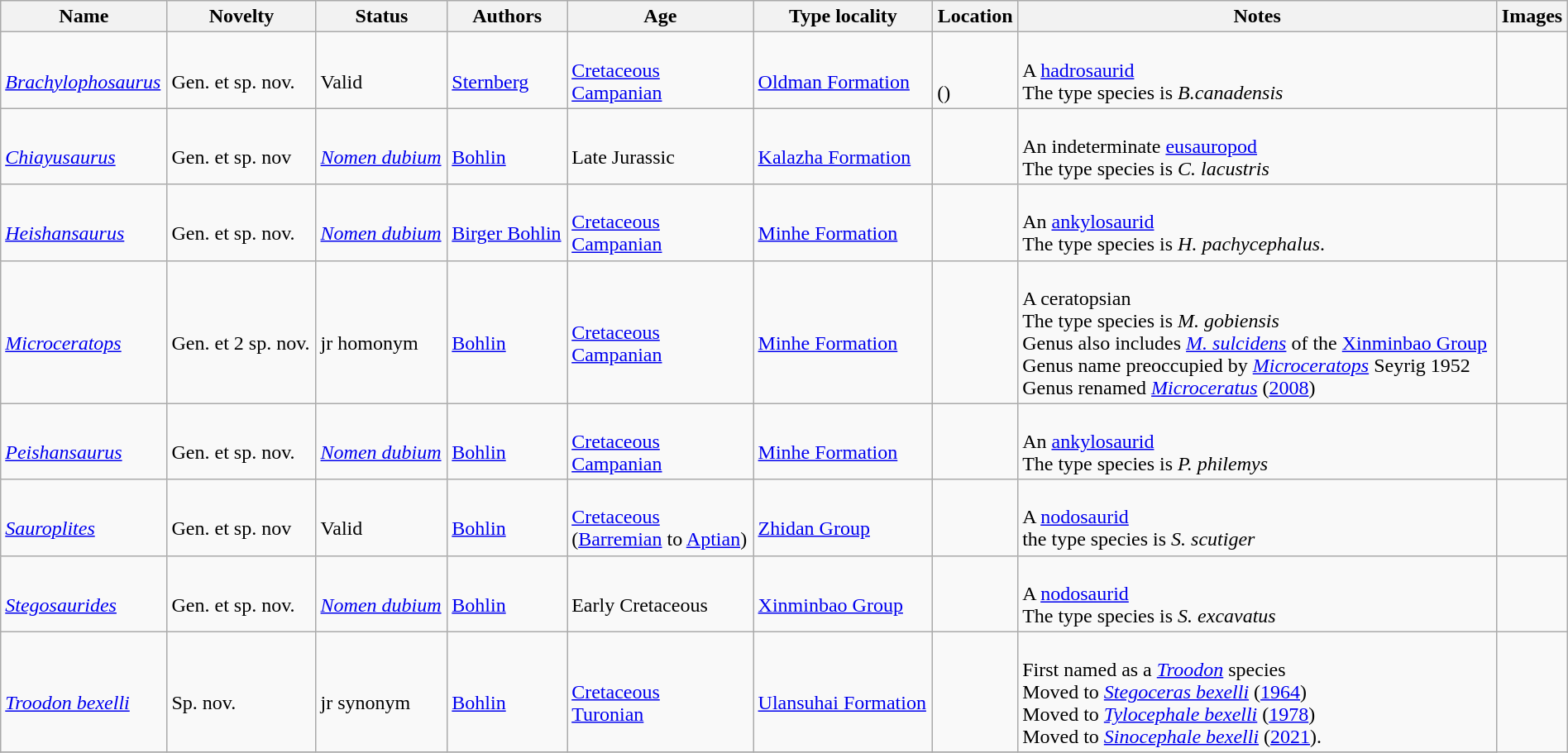<table class="wikitable sortable" align="center" width="100%">
<tr>
<th>Name</th>
<th>Novelty</th>
<th>Status</th>
<th>Authors</th>
<th>Age</th>
<th>Type locality</th>
<th>Location</th>
<th>Notes</th>
<th>Images</th>
</tr>
<tr>
<td><br><em><a href='#'>Brachylophosaurus</a></em></td>
<td><br>Gen. et sp. nov.</td>
<td><br>Valid</td>
<td><br><a href='#'>Sternberg</a></td>
<td><br><a href='#'>Cretaceous</a><br><a href='#'>Campanian</a></td>
<td><br><a href='#'>Oldman Formation</a></td>
<td><br><br>()</td>
<td><br>A <a href='#'>hadrosaurid</a><br> The type species is <em>B.canadensis</em></td>
<td></td>
</tr>
<tr>
<td><br><em><a href='#'>Chiayusaurus</a></em></td>
<td><br>Gen. et sp. nov</td>
<td><br><em><a href='#'>Nomen dubium</a></em></td>
<td><br><a href='#'>Bohlin</a></td>
<td><br>Late Jurassic</td>
<td><br><a href='#'>Kalazha Formation</a></td>
<td><br></td>
<td><br>An indeterminate <a href='#'>eusauropod</a><br> The type species is <em>C. lacustris</em></td>
<td></td>
</tr>
<tr>
<td><br><em><a href='#'>Heishansaurus</a></em></td>
<td><br>Gen. et sp. nov.</td>
<td><br><em><a href='#'>Nomen dubium</a></em></td>
<td><br><a href='#'>Birger Bohlin</a></td>
<td><br><a href='#'>Cretaceous</a><br><a href='#'>Campanian</a></td>
<td><br><a href='#'>Minhe Formation</a></td>
<td><br></td>
<td><br>An <a href='#'>ankylosaurid</a><br>The type species is <em>H. pachycephalus</em>.</td>
<td></td>
</tr>
<tr>
<td><br><em><a href='#'>Microceratops</a></em></td>
<td><br>Gen. et 2 sp. nov.</td>
<td><br>jr homonym</td>
<td><br><a href='#'>Bohlin</a></td>
<td><br><a href='#'>Cretaceous</a><br><a href='#'>Campanian</a></td>
<td><br><a href='#'>Minhe Formation</a></td>
<td><br></td>
<td><br>A ceratopsian<br> The type species is <em>M. gobiensis</em><br>Genus also includes <em><a href='#'>M. sulcidens</a></em> of the <a href='#'>Xinminbao Group</a><br>Genus name preoccupied by <em><a href='#'>Microceratops</a></em> Seyrig 1952<br> Genus renamed <em><a href='#'>Microceratus</a></em> (<a href='#'>2008</a>)</td>
<td></td>
</tr>
<tr>
<td><br><em><a href='#'>Peishansaurus</a></em></td>
<td><br>Gen. et sp. nov.</td>
<td><br><em><a href='#'>Nomen dubium</a></em></td>
<td><br><a href='#'>Bohlin</a></td>
<td><br><a href='#'>Cretaceous</a><br><a href='#'>Campanian</a></td>
<td><br><a href='#'>Minhe Formation</a></td>
<td><br></td>
<td><br>An <a href='#'>ankylosaurid</a><br>The type species is <em>P. philemys</em></td>
<td></td>
</tr>
<tr>
<td><br><em><a href='#'>Sauroplites</a></em></td>
<td><br>Gen. et sp. nov</td>
<td><br>Valid</td>
<td><br><a href='#'>Bohlin</a></td>
<td><br><a href='#'>Cretaceous</a><br>(<a href='#'>Barremian</a> to <a href='#'>Aptian</a>)</td>
<td><br><a href='#'>Zhidan Group</a></td>
<td><br></td>
<td><br>A <a href='#'>nodosaurid</a><br> the type species is <em>S. scutiger</em></td>
<td></td>
</tr>
<tr>
<td><br><em><a href='#'>Stegosaurides </a></em></td>
<td><br>Gen. et sp. nov.</td>
<td><br><em><a href='#'>Nomen dubium</a></em></td>
<td><br><a href='#'>Bohlin</a></td>
<td><br>Early Cretaceous</td>
<td><br><a href='#'>Xinminbao Group</a></td>
<td><br></td>
<td><br>A <a href='#'>nodosaurid</a><br>The type species is <em>S. excavatus</em></td>
<td></td>
</tr>
<tr>
<td><br><em><a href='#'>Troodon bexelli</a></em></td>
<td><br>Sp. nov.</td>
<td><br>jr synonym</td>
<td><br><a href='#'>Bohlin</a></td>
<td><br><a href='#'>Cretaceous</a><br><a href='#'>Turonian</a></td>
<td><br><a href='#'>Ulansuhai Formation</a></td>
<td><br></td>
<td><br>First named as a <em><a href='#'>Troodon</a></em> species<br> Moved to <em><a href='#'>Stegoceras bexelli</a></em> (<a href='#'>1964</a>)<br> Moved to <em><a href='#'>Tylocephale bexelli</a></em> (<a href='#'>1978</a>)<br> Moved to <em><a href='#'>Sinocephale bexelli</a></em> (<a href='#'>2021</a>).</td>
</tr>
<tr>
</tr>
</table>
